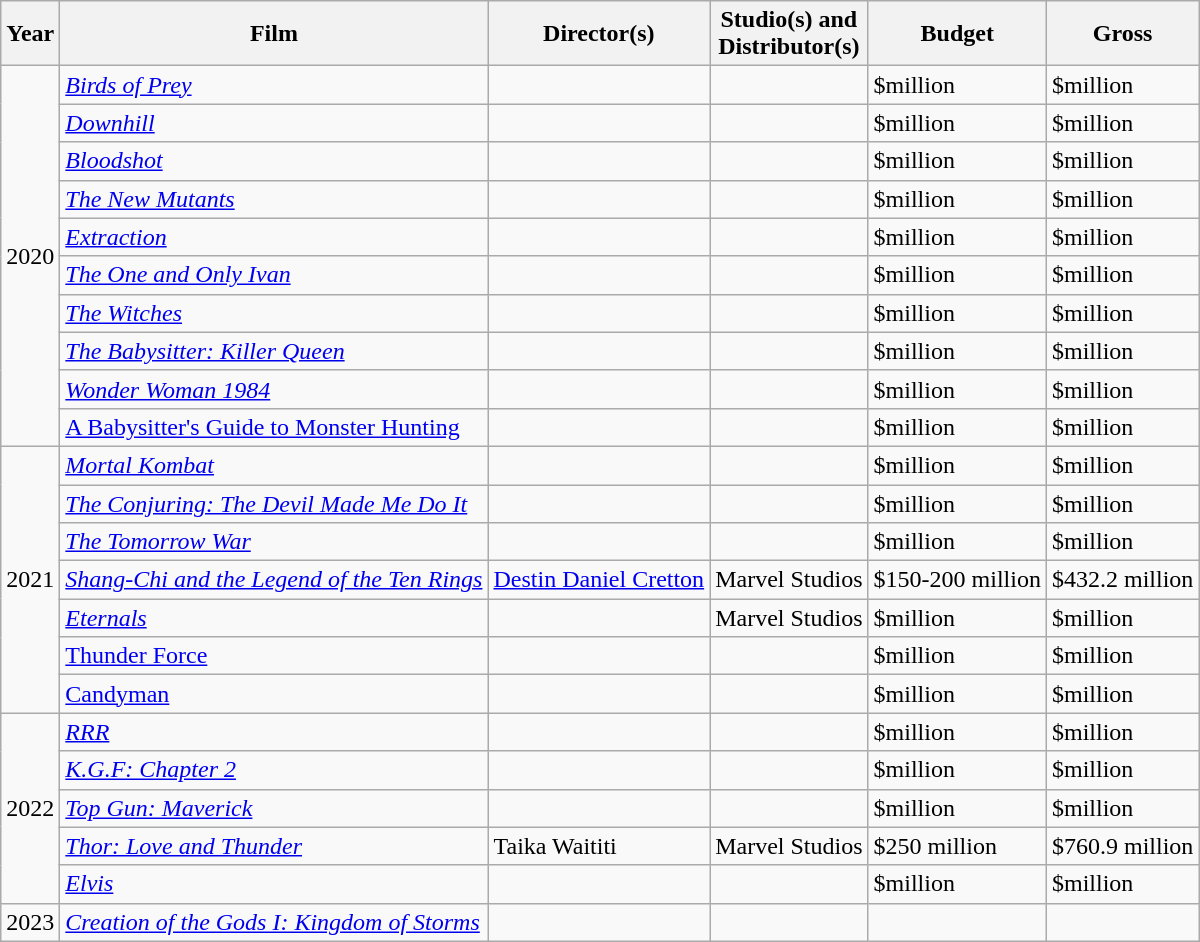<table class="wikitable">
<tr>
<th>Year</th>
<th>Film</th>
<th>Director(s)</th>
<th>Studio(s) and<br>Distributor(s)</th>
<th>Budget</th>
<th>Gross</th>
</tr>
<tr>
<td rowspan="10">2020</td>
<td><em><a href='#'>Birds of Prey</a></em></td>
<td></td>
<td></td>
<td>$million</td>
<td>$million</td>
</tr>
<tr>
<td><em><a href='#'>Downhill</a></em></td>
<td></td>
<td></td>
<td>$million</td>
<td>$million</td>
</tr>
<tr>
<td><em><a href='#'>Bloodshot</a></em></td>
<td></td>
<td></td>
<td>$million</td>
<td>$million</td>
</tr>
<tr>
<td><em><a href='#'>The New Mutants</a></em></td>
<td></td>
<td></td>
<td>$million</td>
<td>$million</td>
</tr>
<tr>
<td><em><a href='#'>Extraction</a></em></td>
<td></td>
<td></td>
<td>$million</td>
<td>$million</td>
</tr>
<tr>
<td><em><a href='#'>The One and Only Ivan</a></em></td>
<td></td>
<td></td>
<td>$million</td>
<td>$million</td>
</tr>
<tr>
<td><em><a href='#'>The Witches</a></em></td>
<td></td>
<td></td>
<td>$million</td>
<td>$million</td>
</tr>
<tr>
<td><em><a href='#'>The Babysitter: Killer Queen</a></em></td>
<td></td>
<td></td>
<td>$million</td>
<td>$million</td>
</tr>
<tr>
<td><em><a href='#'>Wonder Woman 1984</a></em></td>
<td></td>
<td></td>
<td>$million</td>
<td>$million</td>
</tr>
<tr>
<td><a href='#'>A Babysitter's Guide to Monster Hunting</a></td>
<td></td>
<td></td>
<td>$million</td>
<td>$million</td>
</tr>
<tr>
<td rowspan="7">2021</td>
<td><em><a href='#'>Mortal Kombat</a></em></td>
<td></td>
<td></td>
<td>$million</td>
<td>$million</td>
</tr>
<tr>
<td><em><a href='#'>The Conjuring: The Devil Made Me Do It</a></em></td>
<td></td>
<td></td>
<td>$million</td>
<td>$million</td>
</tr>
<tr>
<td><em><a href='#'>The Tomorrow War</a></em></td>
<td></td>
<td></td>
<td>$million</td>
<td>$million</td>
</tr>
<tr>
<td><em><a href='#'>Shang-Chi and the Legend of the Ten Rings</a></em></td>
<td><a href='#'>Destin Daniel Cretton</a></td>
<td>Marvel Studios</td>
<td>$150-200 million</td>
<td>$432.2 million</td>
</tr>
<tr>
<td><em><a href='#'>Eternals</a></em></td>
<td></td>
<td>Marvel Studios</td>
<td>$million</td>
<td>$million</td>
</tr>
<tr>
<td><a href='#'>Thunder Force</a></td>
<td></td>
<td></td>
<td>$million</td>
<td>$million</td>
</tr>
<tr>
<td><a href='#'>Candyman</a></td>
<td></td>
<td></td>
<td>$million</td>
<td>$million</td>
</tr>
<tr>
<td rowspan="5">2022</td>
<td><em><a href='#'>RRR</a></em></td>
<td></td>
<td></td>
<td>$million</td>
<td>$million</td>
</tr>
<tr>
<td><em><a href='#'>K.G.F: Chapter 2</a></em></td>
<td></td>
<td></td>
<td>$million</td>
<td>$million</td>
</tr>
<tr>
<td><em><a href='#'>Top Gun: Maverick</a></em></td>
<td></td>
<td></td>
<td>$million</td>
<td>$million</td>
</tr>
<tr>
<td><em><a href='#'>Thor: Love and Thunder</a></em></td>
<td>Taika Waititi</td>
<td>Marvel Studios</td>
<td>$250 million</td>
<td>$760.9 million</td>
</tr>
<tr>
<td><em><a href='#'>Elvis</a></em></td>
<td></td>
<td></td>
<td>$million</td>
<td>$million</td>
</tr>
<tr>
<td rowspan="1">2023</td>
<td><em><a href='#'>Creation of the Gods I: Kingdom of Storms</a></em></td>
<td></td>
<td></td>
<td></td>
<td></td>
</tr>
</table>
